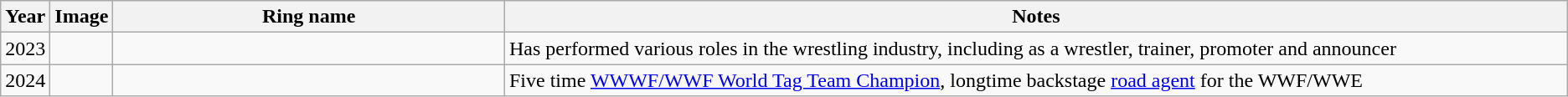<table class="wikitable sortable">
<tr>
<th style="width:1%;"><strong>Year</strong></th>
<th width="1%"><strong>Image</strong></th>
<th style="width:25%;"><strong>Ring name</strong><br></th>
<th class="unsortable"><strong>Notes</strong></th>
</tr>
<tr>
<td>2023</td>
<td></td>
<td><br></td>
<td>Has performed various roles in the wrestling industry, including as a wrestler, trainer, promoter and announcer</td>
</tr>
<tr>
<td>2024</td>
<td></td>
<td><br></td>
<td>Five time <a href='#'>WWWF/WWF World Tag Team Champion</a>, longtime backstage <a href='#'>road agent</a> for the WWF/WWE</td>
</tr>
</table>
